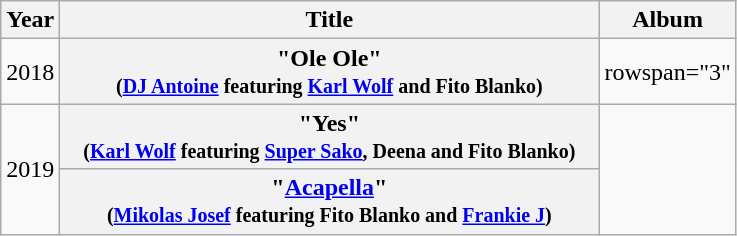<table class="wikitable plainrowheaders" style="text-align:center;">
<tr>
<th scope="col" style="width:1em;">Year</th>
<th scope="col" style="width:22em;">Title</th>
<th scope="col">Album</th>
</tr>
<tr>
<td>2018</td>
<th scope="row">"Ole Ole"<br><small>(<a href='#'>DJ Antoine</a> featuring <a href='#'>Karl Wolf</a> and Fito Blanko)</small></th>
<td>rowspan="3" </td>
</tr>
<tr>
<td rowspan="2">2019</td>
<th scope="row">"Yes"<br><small>(<a href='#'>Karl Wolf</a> featuring <a href='#'>Super Sako</a>, Deena and Fito Blanko)</small></th>
</tr>
<tr>
<th scope="row">"<a href='#'>Acapella</a>"<br><small>(<a href='#'>Mikolas Josef</a> featuring Fito Blanko and <a href='#'>Frankie J</a>)</small></th>
</tr>
</table>
